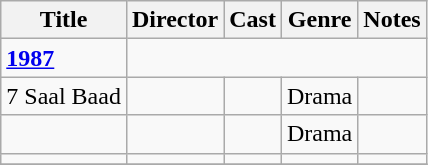<table class="wikitable">
<tr>
<th>Title</th>
<th>Director</th>
<th>Cast</th>
<th>Genre</th>
<th>Notes</th>
</tr>
<tr>
<td><strong><a href='#'>1987</a></strong></td>
</tr>
<tr>
<td>7 Saal Baad</td>
<td></td>
<td></td>
<td>Drama</td>
<td></td>
</tr>
<tr>
<td></td>
<td></td>
<td></td>
<td>Drama</td>
<td></td>
</tr>
<tr>
<td></td>
<td></td>
<td></td>
<td></td>
<td></td>
</tr>
<tr>
</tr>
</table>
